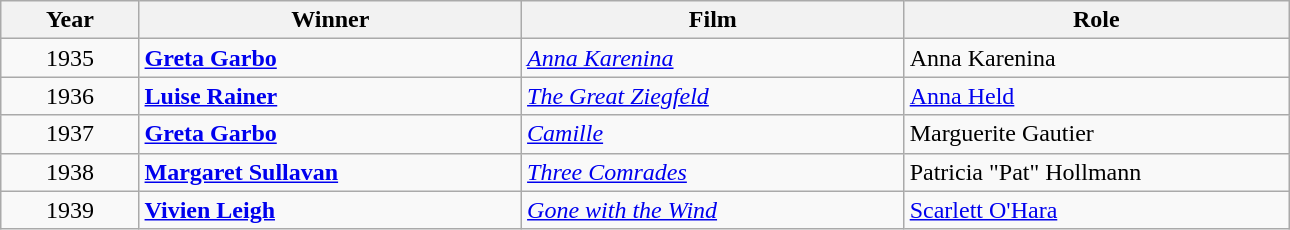<table class="wikitable" width="68%" cellpadding="5">
<tr>
<th width="100"><strong>Year</strong></th>
<th width="300"><strong>Winner</strong></th>
<th width="300"><strong>Film</strong></th>
<th width="300"><strong>Role</strong></th>
</tr>
<tr>
<td style="text-align:center;">1935</td>
<td><strong><a href='#'>Greta Garbo</a></strong></td>
<td><em><a href='#'>Anna Karenina</a></em></td>
<td>Anna Karenina</td>
</tr>
<tr>
<td style="text-align:center;">1936</td>
<td><strong><a href='#'>Luise Rainer</a></strong></td>
<td><em><a href='#'>The Great Ziegfeld</a></em></td>
<td><a href='#'>Anna Held</a></td>
</tr>
<tr>
<td style="text-align:center;">1937</td>
<td><strong><a href='#'>Greta Garbo</a></strong></td>
<td><em><a href='#'>Camille</a></em></td>
<td>Marguerite Gautier</td>
</tr>
<tr>
<td style="text-align:center;">1938</td>
<td><strong><a href='#'>Margaret Sullavan</a></strong></td>
<td><em><a href='#'>Three Comrades</a></em></td>
<td>Patricia "Pat" Hollmann</td>
</tr>
<tr>
<td style="text-align:center;">1939</td>
<td><strong><a href='#'>Vivien Leigh</a></strong></td>
<td><em><a href='#'>Gone with the Wind</a></em></td>
<td><a href='#'>Scarlett O'Hara</a></td>
</tr>
</table>
